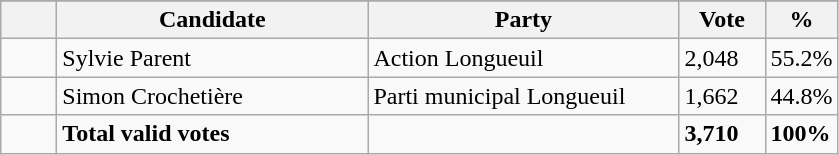<table class="wikitable">
<tr>
</tr>
<tr>
<th bgcolor="#DDDDFF" width="30px"></th>
<th bgcolor="#DDDDFF" width="200px">Candidate</th>
<th bgcolor="#DDDDFF" width="200px">Party</th>
<th bgcolor="#DDDDFF" width="50px">Vote</th>
<th bgcolor="#DDDDFF" width="30px">%</th>
</tr>
<tr>
<td> </td>
<td>Sylvie Parent</td>
<td>Action Longueuil</td>
<td>2,048</td>
<td>55.2%</td>
</tr>
<tr>
<td> </td>
<td>Simon Crochetière</td>
<td>Parti municipal Longueuil</td>
<td>1,662</td>
<td>44.8%</td>
</tr>
<tr>
<td> </td>
<td><strong>Total valid votes</strong></td>
<td></td>
<td><strong>3,710</strong></td>
<td><strong>100%</strong></td>
</tr>
</table>
